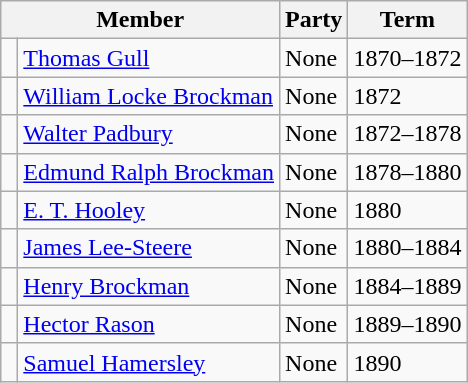<table class="wikitable">
<tr>
<th colspan="2">Member</th>
<th>Party</th>
<th>Term</th>
</tr>
<tr>
<td> </td>
<td><a href='#'>Thomas Gull</a></td>
<td>None</td>
<td>1870–1872</td>
</tr>
<tr>
<td> </td>
<td><a href='#'>William Locke Brockman</a></td>
<td>None</td>
<td>1872</td>
</tr>
<tr>
<td> </td>
<td><a href='#'>Walter Padbury</a></td>
<td>None</td>
<td>1872–1878</td>
</tr>
<tr>
<td> </td>
<td><a href='#'>Edmund Ralph Brockman</a></td>
<td>None</td>
<td>1878–1880</td>
</tr>
<tr>
<td> </td>
<td><a href='#'>E. T. Hooley</a></td>
<td>None</td>
<td>1880</td>
</tr>
<tr>
<td> </td>
<td><a href='#'>James Lee-Steere</a></td>
<td>None</td>
<td>1880–1884</td>
</tr>
<tr>
<td> </td>
<td><a href='#'>Henry Brockman</a></td>
<td>None</td>
<td>1884–1889</td>
</tr>
<tr>
<td> </td>
<td><a href='#'>Hector Rason</a></td>
<td>None</td>
<td>1889–1890</td>
</tr>
<tr>
<td> </td>
<td><a href='#'>Samuel Hamersley</a></td>
<td>None</td>
<td>1890</td>
</tr>
</table>
